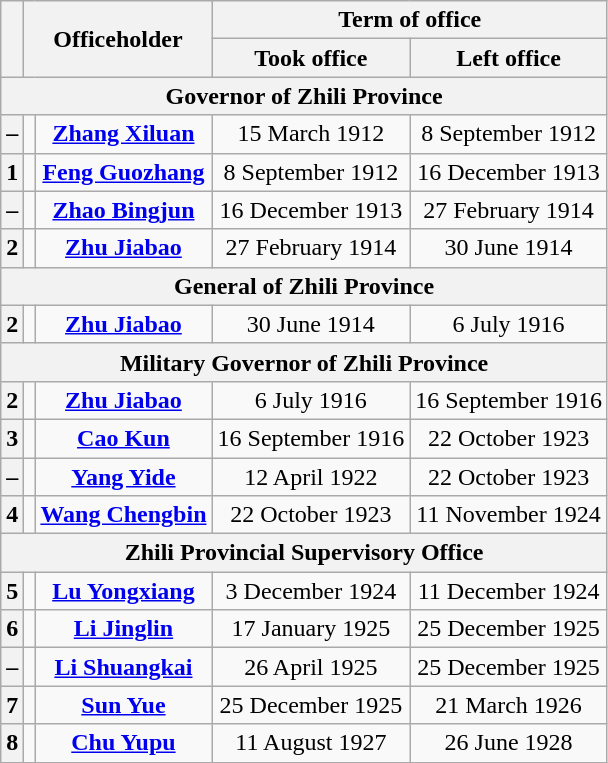<table class="wikitable" style="text-align:center">
<tr>
<th rowspan="2"></th>
<th colspan="2" rowspan="2">Officeholder</th>
<th colspan="2">Term of office</th>
</tr>
<tr>
<th>Took office</th>
<th>Left office</th>
</tr>
<tr>
<th colspan="5"><strong>Governor of Zhili Province</strong></th>
</tr>
<tr>
<th>–</th>
<td></td>
<td><strong><a href='#'>Zhang Xiluan</a></strong><br></td>
<td>15 March 1912</td>
<td>8 September 1912</td>
</tr>
<tr>
<th>1</th>
<td></td>
<td><strong><a href='#'>Feng Guozhang</a></strong><br></td>
<td>8 September 1912</td>
<td>16 December 1913</td>
</tr>
<tr>
<th>–</th>
<td></td>
<td><strong><a href='#'>Zhao Bingjun</a></strong><br></td>
<td>16 December 1913</td>
<td>27 February 1914</td>
</tr>
<tr>
<th>2</th>
<td></td>
<td><strong><a href='#'>Zhu Jiabao</a></strong><br></td>
<td>27 February 1914</td>
<td>30 June 1914</td>
</tr>
<tr>
<th colspan="5">General of Zhili Province</th>
</tr>
<tr>
<th>2</th>
<td></td>
<td><strong><a href='#'>Zhu Jiabao</a></strong><br></td>
<td>30 June 1914</td>
<td>6 July 1916</td>
</tr>
<tr>
<th colspan="5"><strong>Military Governor of Zhili Province</strong></th>
</tr>
<tr>
<th>2</th>
<td></td>
<td><strong><a href='#'>Zhu Jiabao</a></strong><br></td>
<td>6 July 1916</td>
<td>16 September 1916</td>
</tr>
<tr>
<th>3</th>
<td></td>
<td><strong><a href='#'>Cao Kun</a></strong><br></td>
<td>16 September 1916</td>
<td>22 October 1923</td>
</tr>
<tr>
<th>–</th>
<td></td>
<td><strong><a href='#'>Yang Yide</a></strong><br></td>
<td>12 April 1922</td>
<td>22 October 1923</td>
</tr>
<tr>
<th>4</th>
<td></td>
<td><strong><a href='#'>Wang Chengbin</a></strong><br></td>
<td>22 October 1923</td>
<td>11 November 1924</td>
</tr>
<tr>
<th colspan="5">Zhili Provincial Supervisory Office</th>
</tr>
<tr>
<th>5</th>
<td></td>
<td><strong><a href='#'>Lu Yongxiang</a></strong><br></td>
<td>3 December 1924</td>
<td>11 December 1924</td>
</tr>
<tr>
<th>6</th>
<td></td>
<td><strong><a href='#'>Li Jinglin</a></strong><br></td>
<td>17 January 1925<br></td>
<td>25 December 1925</td>
</tr>
<tr>
<th>–</th>
<td></td>
<td><strong><a href='#'>Li Shuangkai</a></strong></td>
<td>26 April 1925</td>
<td>25 December 1925</td>
</tr>
<tr>
<th>7</th>
<td></td>
<td><strong><a href='#'>Sun Yue</a></strong><br></td>
<td>25 December 1925</td>
<td>21 March 1926</td>
</tr>
<tr>
<th>8</th>
<td></td>
<td><strong><a href='#'>Chu Yupu</a></strong><br></td>
<td>11 August 1927<br></td>
<td>26 June 1928</td>
</tr>
</table>
